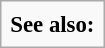<table class="infobox" style="font-size: 95%">
<tr>
<td><strong>See also:</strong><br></td>
</tr>
</table>
